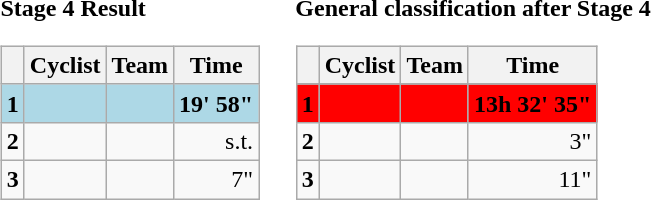<table>
<tr>
<td><strong>Stage 4 Result</strong><br><table class="wikitable">
<tr>
<th></th>
<th>Cyclist</th>
<th>Team</th>
<th>Time</th>
</tr>
<tr style="background:lightblue">
<td><strong>1</strong></td>
<td><strong></strong></td>
<td><strong></strong></td>
<td align=right><strong>19' 58"</strong></td>
</tr>
<tr>
<td><strong>2</strong></td>
<td></td>
<td></td>
<td align=right>s.t.</td>
</tr>
<tr>
<td><strong>3</strong></td>
<td></td>
<td></td>
<td align=right>7"</td>
</tr>
</table>
</td>
<td></td>
<td><strong>General classification after Stage 4</strong><br><table class="wikitable">
<tr>
<th></th>
<th>Cyclist</th>
<th>Team</th>
<th>Time</th>
</tr>
<tr>
</tr>
<tr style="background:red">
<td><strong>1</strong></td>
<td><strong></strong></td>
<td><strong></strong></td>
<td align=right><strong>13h 32' 35"</strong></td>
</tr>
<tr>
<td><strong>2</strong></td>
<td></td>
<td></td>
<td align=right>3"</td>
</tr>
<tr>
<td><strong>3</strong></td>
<td></td>
<td></td>
<td align=right>11"</td>
</tr>
</table>
</td>
</tr>
</table>
